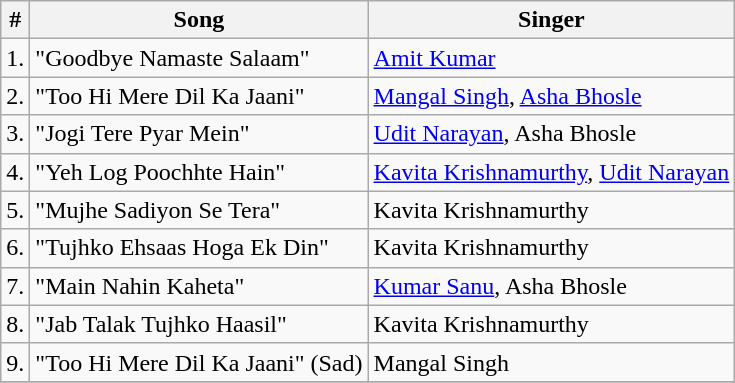<table class="wikitable sortable">
<tr>
<th>#</th>
<th>Song</th>
<th>Singer</th>
</tr>
<tr>
<td>1.</td>
<td>"Goodbye Namaste Salaam"</td>
<td><a href='#'>Amit Kumar</a></td>
</tr>
<tr>
<td>2.</td>
<td>"Too Hi Mere Dil Ka Jaani"</td>
<td><a href='#'>Mangal Singh</a>, <a href='#'>Asha Bhosle</a></td>
</tr>
<tr>
<td>3.</td>
<td>"Jogi Tere Pyar Mein"</td>
<td><a href='#'>Udit Narayan</a>, Asha Bhosle</td>
</tr>
<tr>
<td>4.</td>
<td>"Yeh Log Poochhte Hain"</td>
<td><a href='#'>Kavita Krishnamurthy</a>, <a href='#'>Udit Narayan</a></td>
</tr>
<tr>
<td>5.</td>
<td>"Mujhe Sadiyon Se Tera"</td>
<td>Kavita Krishnamurthy</td>
</tr>
<tr>
<td>6.</td>
<td>"Tujhko Ehsaas Hoga Ek Din"</td>
<td>Kavita Krishnamurthy</td>
</tr>
<tr>
<td>7.</td>
<td>"Main Nahin Kaheta"</td>
<td><a href='#'>Kumar Sanu</a>, Asha Bhosle</td>
</tr>
<tr>
<td>8.</td>
<td>"Jab Talak Tujhko Haasil"</td>
<td>Kavita Krishnamurthy</td>
</tr>
<tr>
<td>9.</td>
<td>"Too Hi Mere Dil Ka Jaani" (Sad)</td>
<td>Mangal Singh</td>
</tr>
<tr>
</tr>
</table>
